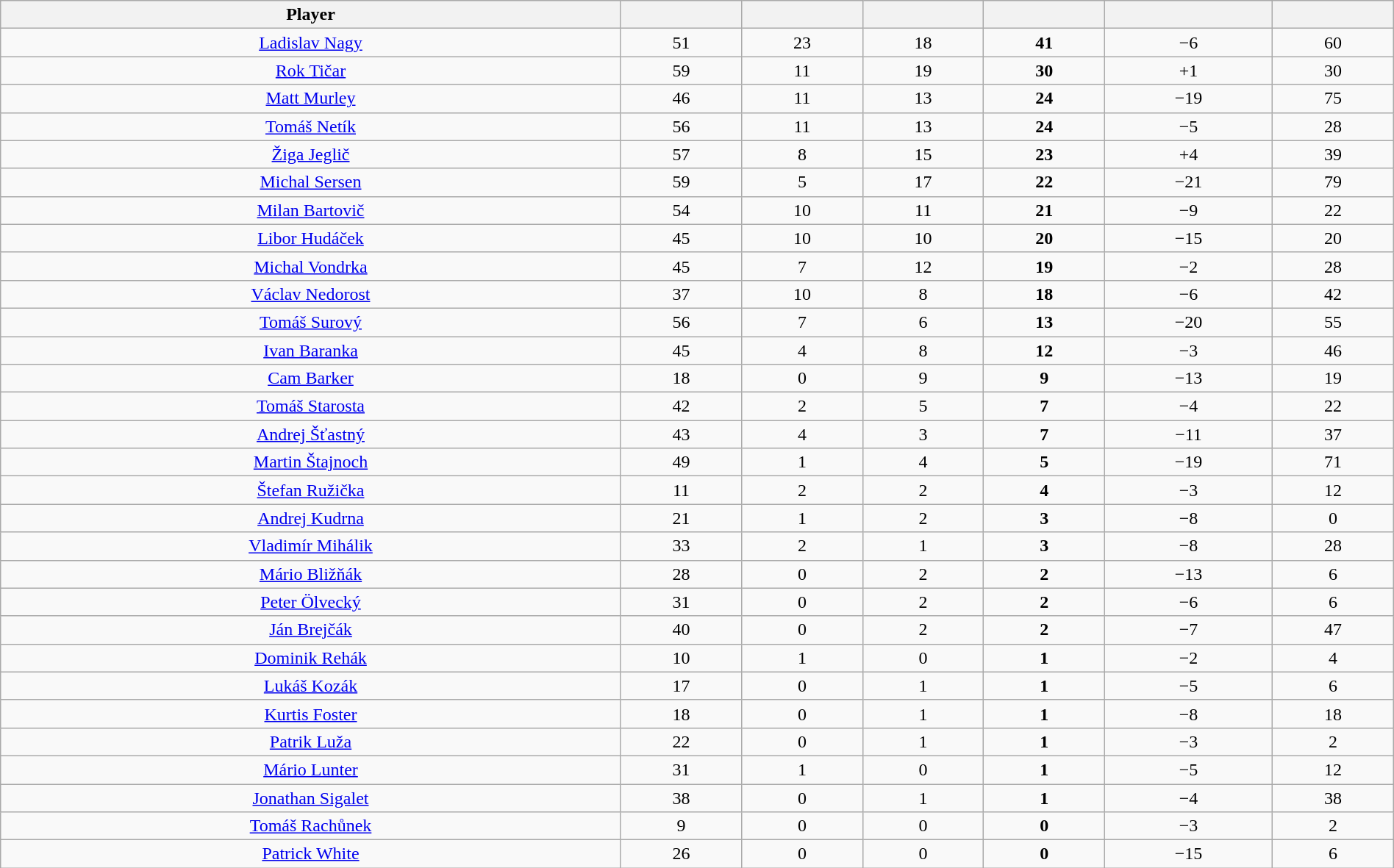<table class="wikitable sortable" style="width:100%; text-align:center;">
<tr align=center>
<th>Player</th>
<th></th>
<th></th>
<th></th>
<th></th>
<th data-sort-type="number"></th>
<th></th>
</tr>
<tr>
<td><a href='#'>Ladislav Nagy</a></td>
<td>51</td>
<td>23</td>
<td>18</td>
<td><strong>41</strong></td>
<td>−6</td>
<td>60</td>
</tr>
<tr>
<td><a href='#'>Rok Tičar</a></td>
<td>59</td>
<td>11</td>
<td>19</td>
<td><strong>30</strong></td>
<td>+1</td>
<td>30</td>
</tr>
<tr>
<td><a href='#'>Matt Murley</a></td>
<td>46</td>
<td>11</td>
<td>13</td>
<td><strong>24</strong></td>
<td>−19</td>
<td>75</td>
</tr>
<tr>
<td><a href='#'>Tomáš Netík</a></td>
<td>56</td>
<td>11</td>
<td>13</td>
<td><strong>24</strong></td>
<td>−5</td>
<td>28</td>
</tr>
<tr>
<td><a href='#'>Žiga Jeglič</a></td>
<td>57</td>
<td>8</td>
<td>15</td>
<td><strong>23</strong></td>
<td>+4</td>
<td>39</td>
</tr>
<tr>
<td><a href='#'>Michal Sersen</a></td>
<td>59</td>
<td>5</td>
<td>17</td>
<td><strong>22</strong></td>
<td>−21</td>
<td>79</td>
</tr>
<tr>
<td><a href='#'>Milan Bartovič</a></td>
<td>54</td>
<td>10</td>
<td>11</td>
<td><strong>21</strong></td>
<td>−9</td>
<td>22</td>
</tr>
<tr>
<td><a href='#'>Libor Hudáček</a></td>
<td>45</td>
<td>10</td>
<td>10</td>
<td><strong>20</strong></td>
<td>−15</td>
<td>20</td>
</tr>
<tr>
<td><a href='#'>Michal Vondrka</a></td>
<td>45</td>
<td>7</td>
<td>12</td>
<td><strong>19</strong></td>
<td>−2</td>
<td>28</td>
</tr>
<tr>
<td><a href='#'>Václav Nedorost</a></td>
<td>37</td>
<td>10</td>
<td>8</td>
<td><strong>18</strong></td>
<td>−6</td>
<td>42</td>
</tr>
<tr>
<td><a href='#'>Tomáš Surový</a></td>
<td>56</td>
<td>7</td>
<td>6</td>
<td><strong>13</strong></td>
<td>−20</td>
<td>55</td>
</tr>
<tr>
<td><a href='#'>Ivan Baranka</a></td>
<td>45</td>
<td>4</td>
<td>8</td>
<td><strong>12</strong></td>
<td>−3</td>
<td>46</td>
</tr>
<tr>
<td><a href='#'>Cam Barker</a></td>
<td>18</td>
<td>0</td>
<td>9</td>
<td><strong>9</strong></td>
<td>−13</td>
<td>19</td>
</tr>
<tr>
<td><a href='#'>Tomáš Starosta</a></td>
<td>42</td>
<td>2</td>
<td>5</td>
<td><strong>7</strong></td>
<td>−4</td>
<td>22</td>
</tr>
<tr>
<td><a href='#'>Andrej Šťastný</a></td>
<td>43</td>
<td>4</td>
<td>3</td>
<td><strong>7</strong></td>
<td>−11</td>
<td>37</td>
</tr>
<tr>
<td><a href='#'>Martin Štajnoch</a></td>
<td>49</td>
<td>1</td>
<td>4</td>
<td><strong>5</strong></td>
<td>−19</td>
<td>71</td>
</tr>
<tr>
<td><a href='#'>Štefan Ružička</a></td>
<td>11</td>
<td>2</td>
<td>2</td>
<td><strong>4</strong></td>
<td>−3</td>
<td>12</td>
</tr>
<tr>
<td><a href='#'>Andrej Kudrna</a></td>
<td>21</td>
<td>1</td>
<td>2</td>
<td><strong>3</strong></td>
<td>−8</td>
<td>0</td>
</tr>
<tr>
<td><a href='#'>Vladimír Mihálik</a></td>
<td>33</td>
<td>2</td>
<td>1</td>
<td><strong>3</strong></td>
<td>−8</td>
<td>28</td>
</tr>
<tr>
<td><a href='#'>Mário Bližňák</a></td>
<td>28</td>
<td>0</td>
<td>2</td>
<td><strong>2</strong></td>
<td>−13</td>
<td>6</td>
</tr>
<tr>
<td><a href='#'>Peter Ölvecký</a></td>
<td>31</td>
<td>0</td>
<td>2</td>
<td><strong>2</strong></td>
<td>−6</td>
<td>6</td>
</tr>
<tr>
<td><a href='#'>Ján Brejčák</a></td>
<td>40</td>
<td>0</td>
<td>2</td>
<td><strong>2</strong></td>
<td>−7</td>
<td>47</td>
</tr>
<tr>
<td><a href='#'>Dominik Rehák</a></td>
<td>10</td>
<td>1</td>
<td>0</td>
<td><strong>1</strong></td>
<td>−2</td>
<td>4</td>
</tr>
<tr>
<td><a href='#'>Lukáš Kozák</a></td>
<td>17</td>
<td>0</td>
<td>1</td>
<td><strong>1</strong></td>
<td>−5</td>
<td>6</td>
</tr>
<tr>
<td><a href='#'>Kurtis Foster</a></td>
<td>18</td>
<td>0</td>
<td>1</td>
<td><strong>1</strong></td>
<td>−8</td>
<td>18</td>
</tr>
<tr>
<td><a href='#'>Patrik Luža</a></td>
<td>22</td>
<td>0</td>
<td>1</td>
<td><strong>1</strong></td>
<td>−3</td>
<td>2</td>
</tr>
<tr>
<td><a href='#'>Mário Lunter</a></td>
<td>31</td>
<td>1</td>
<td>0</td>
<td><strong>1</strong></td>
<td>−5</td>
<td>12</td>
</tr>
<tr>
<td><a href='#'>Jonathan Sigalet</a></td>
<td>38</td>
<td>0</td>
<td>1</td>
<td><strong>1</strong></td>
<td>−4</td>
<td>38</td>
</tr>
<tr>
<td><a href='#'>Tomáš Rachůnek</a></td>
<td>9</td>
<td>0</td>
<td>0</td>
<td><strong>0</strong></td>
<td>−3</td>
<td>2</td>
</tr>
<tr>
<td><a href='#'>Patrick White</a></td>
<td>26</td>
<td>0</td>
<td>0</td>
<td><strong>0</strong></td>
<td>−15</td>
<td>6</td>
</tr>
</table>
